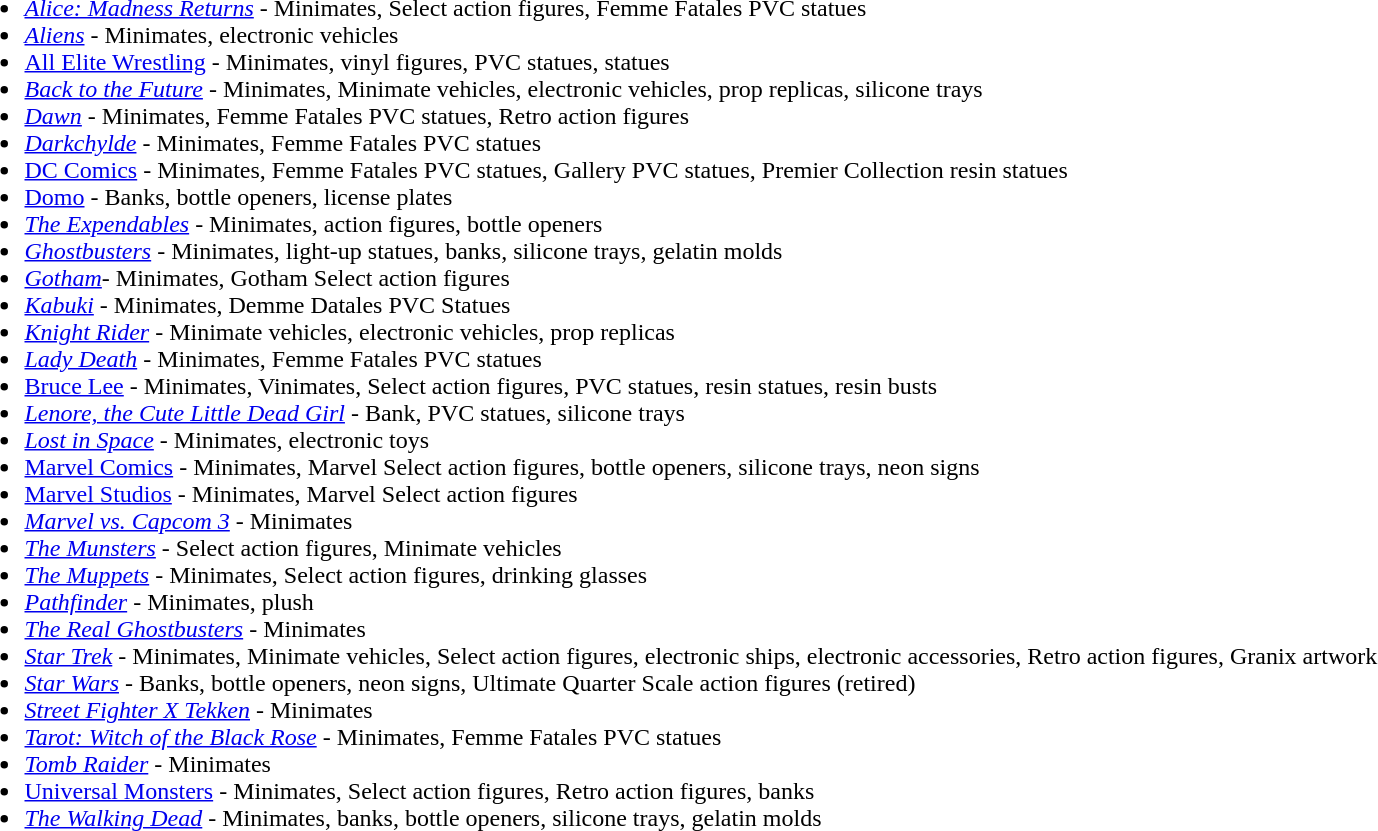<table>
<tr>
<td valign="top"><br><ul><li><em><a href='#'>Alice: Madness Returns</a></em> - Minimates, Select action figures, Femme Fatales PVC statues</li><li><em><a href='#'>Aliens</a></em> - Minimates, electronic vehicles</li><li><a href='#'>All Elite Wrestling</a> - Minimates, vinyl figures, PVC statues, statues</li><li><em><a href='#'>Back to the Future</a></em> - Minimates, Minimate vehicles, electronic vehicles, prop replicas, silicone trays</li><li><em><a href='#'>Dawn</a></em> - Minimates, Femme Fatales PVC statues, Retro action figures</li><li><em><a href='#'>Darkchylde</a></em> - Minimates, Femme Fatales PVC statues</li><li><a href='#'>DC Comics</a> - Minimates, Femme Fatales PVC statues, Gallery PVC statues, Premier Collection resin statues</li><li><a href='#'>Domo</a> - Banks, bottle openers, license plates</li><li><em><a href='#'>The Expendables</a></em> - Minimates, action figures, bottle openers</li><li><em><a href='#'>Ghostbusters</a></em> - Minimates, light-up statues, banks, silicone trays, gelatin molds</li><li><em><a href='#'>Gotham</a></em>- Minimates, Gotham Select action figures</li><li><em><a href='#'>Kabuki</a></em> - Minimates, Demme Datales PVC Statues</li><li><em><a href='#'>Knight Rider</a></em> - Minimate vehicles, electronic vehicles, prop replicas</li><li><em><a href='#'>Lady Death</a></em> - Minimates, Femme Fatales PVC statues</li><li><a href='#'>Bruce Lee</a> - Minimates, Vinimates, Select action figures, PVC statues, resin statues, resin busts</li><li><em><a href='#'>Lenore, the Cute Little Dead Girl</a></em> - Bank, PVC statues, silicone trays</li><li><em><a href='#'>Lost in Space</a></em> - Minimates, electronic toys</li><li><a href='#'>Marvel Comics</a> - Minimates, Marvel Select action figures, bottle openers, silicone trays, neon signs</li><li><a href='#'>Marvel Studios</a> - Minimates, Marvel Select action figures</li><li><em><a href='#'>Marvel vs. Capcom 3</a></em> - Minimates</li><li><em><a href='#'>The Munsters</a></em> - Select action figures, Minimate vehicles</li><li><em><a href='#'>The Muppets</a></em> - Minimates, Select action figures, drinking glasses</li><li><em><a href='#'>Pathfinder</a></em> - Minimates, plush</li><li><em><a href='#'>The Real Ghostbusters</a></em> - Minimates</li><li><em><a href='#'>Star Trek</a></em> - Minimates, Minimate vehicles, Select action figures, electronic ships, electronic accessories, Retro action figures, Granix artwork</li><li><em><a href='#'>Star Wars</a></em> - Banks, bottle openers, neon signs, Ultimate Quarter Scale action figures (retired)</li><li><em><a href='#'>Street Fighter X Tekken</a></em> - Minimates</li><li><em><a href='#'>Tarot: Witch of the Black Rose</a></em> - Minimates, Femme Fatales PVC statues</li><li><em><a href='#'>Tomb Raider</a></em> - Minimates</li><li><a href='#'>Universal Monsters</a> - Minimates, Select action figures, Retro action figures, banks</li><li><em><a href='#'>The Walking Dead</a></em> - Minimates, banks, bottle openers, silicone trays, gelatin molds</li></ul></td>
<td valign="top"></td>
</tr>
</table>
